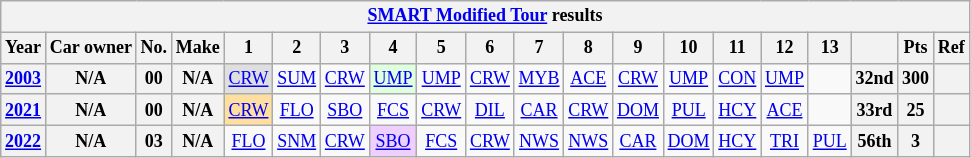<table class="wikitable" style="text-align:center; font-size:75%">
<tr>
<th colspan=38><a href='#'>SMART Modified Tour</a> results</th>
</tr>
<tr>
<th>Year</th>
<th>Car owner</th>
<th>No.</th>
<th>Make</th>
<th>1</th>
<th>2</th>
<th>3</th>
<th>4</th>
<th>5</th>
<th>6</th>
<th>7</th>
<th>8</th>
<th>9</th>
<th>10</th>
<th>11</th>
<th>12</th>
<th>13</th>
<th></th>
<th>Pts</th>
<th>Ref</th>
</tr>
<tr>
<th><a href='#'>2003</a></th>
<th>N/A</th>
<th>00</th>
<th>N/A</th>
<td style="background:#DFDFDF;"><a href='#'>CRW</a><br></td>
<td><a href='#'>SUM</a></td>
<td><a href='#'>CRW</a></td>
<td style="background:#DFFFDF;"><a href='#'>UMP</a><br></td>
<td><a href='#'>UMP</a></td>
<td><a href='#'>CRW</a></td>
<td><a href='#'>MYB</a></td>
<td><a href='#'>ACE</a></td>
<td><a href='#'>CRW</a></td>
<td><a href='#'>UMP</a></td>
<td><a href='#'>CON</a></td>
<td><a href='#'>UMP</a></td>
<td></td>
<th>32nd</th>
<th>300</th>
<th></th>
</tr>
<tr>
<th><a href='#'>2021</a></th>
<th>N/A</th>
<th>00</th>
<th>N/A</th>
<td style="background:#FFDF9F;"><a href='#'>CRW</a><br></td>
<td><a href='#'>FLO</a></td>
<td><a href='#'>SBO</a></td>
<td><a href='#'>FCS</a></td>
<td><a href='#'>CRW</a></td>
<td><a href='#'>DIL</a></td>
<td><a href='#'>CAR</a></td>
<td><a href='#'>CRW</a></td>
<td><a href='#'>DOM</a></td>
<td><a href='#'>PUL</a></td>
<td><a href='#'>HCY</a></td>
<td><a href='#'>ACE</a></td>
<td></td>
<th>33rd</th>
<th>25</th>
<th></th>
</tr>
<tr>
<th><a href='#'>2022</a></th>
<th>N/A</th>
<th>03</th>
<th>N/A</th>
<td><a href='#'>FLO</a></td>
<td><a href='#'>SNM</a></td>
<td><a href='#'>CRW</a></td>
<td style="background:#EFCFFF;"><a href='#'>SBO</a><br></td>
<td><a href='#'>FCS</a></td>
<td><a href='#'>CRW</a></td>
<td><a href='#'>NWS</a></td>
<td><a href='#'>NWS</a></td>
<td><a href='#'>CAR</a></td>
<td><a href='#'>DOM</a></td>
<td><a href='#'>HCY</a></td>
<td><a href='#'>TRI</a></td>
<td><a href='#'>PUL</a></td>
<th>56th</th>
<th>3</th>
<th></th>
</tr>
</table>
